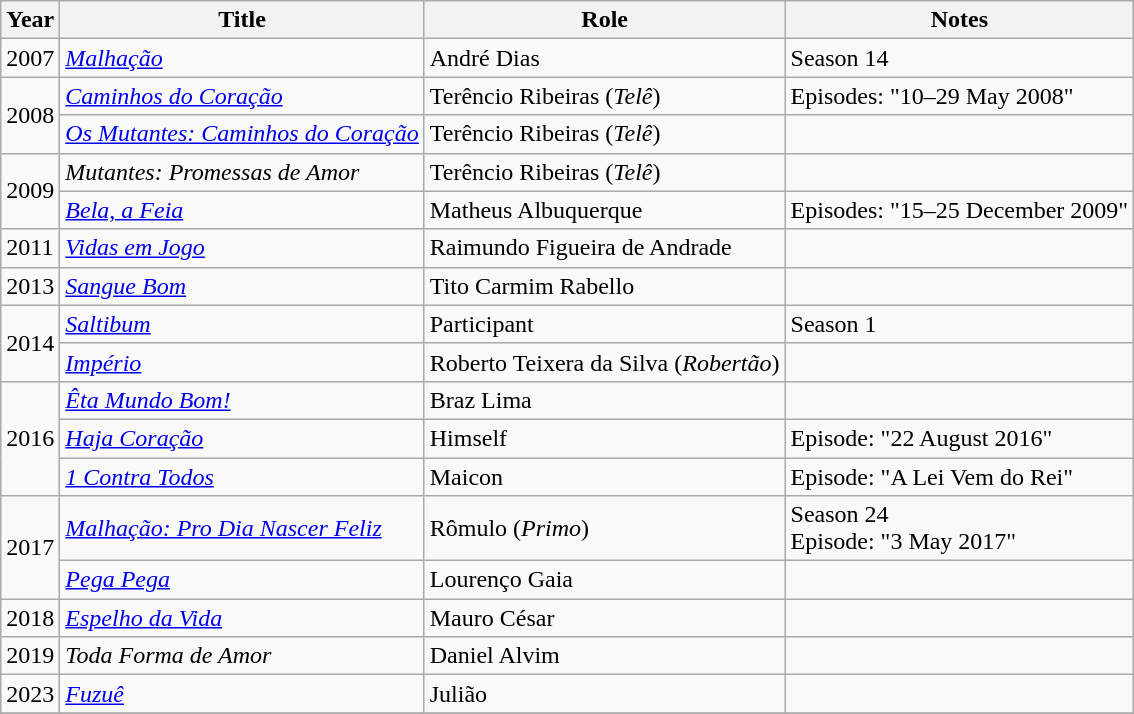<table class="wikitable">
<tr>
<th>Year</th>
<th>Title</th>
<th>Role</th>
<th>Notes</th>
</tr>
<tr>
<td>2007</td>
<td><em><a href='#'>Malhação</a></em></td>
<td>André Dias</td>
<td>Season 14</td>
</tr>
<tr>
<td rowspan="2">2008</td>
<td><em><a href='#'>Caminhos do Coração</a></em></td>
<td>Terêncio Ribeiras (<em>Telê</em>)</td>
<td>Episodes: "10–29 May 2008"</td>
</tr>
<tr>
<td><em><a href='#'>Os Mutantes: Caminhos do Coração</a></em></td>
<td>Terêncio Ribeiras (<em>Telê</em>)</td>
<td></td>
</tr>
<tr>
<td rowspan="2">2009</td>
<td><em>Mutantes: Promessas de Amor</em></td>
<td>Terêncio Ribeiras (<em>Telê</em>)</td>
<td></td>
</tr>
<tr>
<td><em><a href='#'>Bela, a Feia</a></em></td>
<td>Matheus Albuquerque</td>
<td>Episodes: "15–25 December 2009"</td>
</tr>
<tr>
<td>2011</td>
<td><em><a href='#'>Vidas em Jogo</a></em></td>
<td>Raimundo Figueira de Andrade</td>
<td></td>
</tr>
<tr>
<td>2013</td>
<td><em><a href='#'>Sangue Bom</a></em></td>
<td>Tito Carmim Rabello</td>
<td></td>
</tr>
<tr>
<td rowspan="2">2014</td>
<td><em><a href='#'>Saltibum</a></em></td>
<td>Participant</td>
<td>Season 1</td>
</tr>
<tr>
<td><em><a href='#'>Império</a></em></td>
<td>Roberto Teixera da Silva (<em>Robertão</em>)</td>
<td></td>
</tr>
<tr>
<td rowspan="3">2016</td>
<td><em><a href='#'>Êta Mundo Bom!</a></em></td>
<td>Braz Lima</td>
<td></td>
</tr>
<tr>
<td><em><a href='#'>Haja Coração</a></em></td>
<td>Himself</td>
<td>Episode: "22 August 2016"</td>
</tr>
<tr>
<td><em><a href='#'>1 Contra Todos</a></em></td>
<td>Maicon</td>
<td>Episode: "A Lei Vem do Rei"</td>
</tr>
<tr>
<td rowspan="2">2017</td>
<td><em><a href='#'>Malhação: Pro Dia Nascer Feliz</a></em></td>
<td>Rômulo (<em>Primo</em>)</td>
<td>Season 24 <br> Episode: "3 May 2017"</td>
</tr>
<tr>
<td><em><a href='#'>Pega Pega</a></em></td>
<td>Lourenço Gaia</td>
<td></td>
</tr>
<tr>
<td>2018</td>
<td><em><a href='#'>Espelho da Vida</a></em></td>
<td>Mauro César</td>
<td></td>
</tr>
<tr>
<td>2019</td>
<td><em>Toda Forma de Amor</em></td>
<td>Daniel Alvim</td>
<td></td>
</tr>
<tr>
<td>2023</td>
<td><em><a href='#'>Fuzuê</a></em></td>
<td>Julião</td>
<td></td>
</tr>
<tr>
</tr>
</table>
